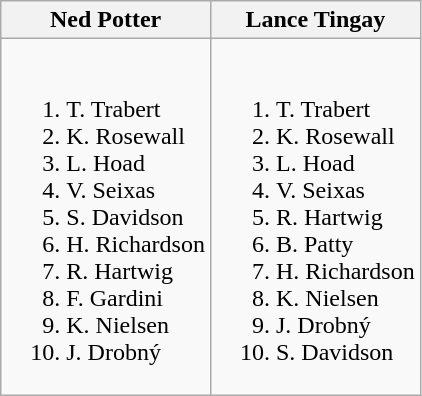<table class="wikitable">
<tr>
<th>Ned Potter</th>
<th>Lance Tingay<strong></strong></th>
</tr>
<tr style="vertical-align: top;">
<td style="white-space: nowrap;"><br><ol><li> T. Trabert</li><li> K. Rosewall</li><li> L. Hoad</li><li> V. Seixas</li><li> S. Davidson</li><li> H. Richardson</li><li> R. Hartwig</li><li> F. Gardini</li><li> K. Nielsen</li><li> J. Drobný</li></ol></td>
<td style="white-space: nowrap;"><br><ol><li> T. Trabert</li><li> K. Rosewall</li><li> L. Hoad</li><li> V. Seixas</li><li> R. Hartwig</li><li> B. Patty</li><li> H. Richardson</li><li> K. Nielsen</li><li> J. Drobný</li><li> S. Davidson</li></ol></td>
</tr>
</table>
